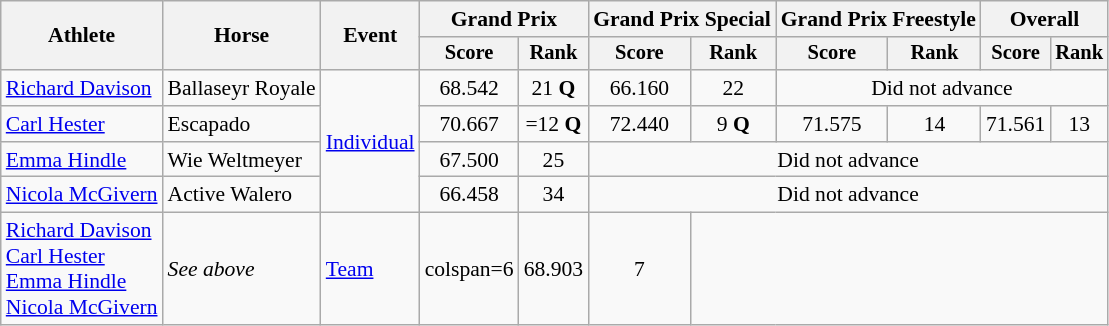<table class=wikitable style="font-size:90%">
<tr>
<th rowspan="2">Athlete</th>
<th rowspan="2">Horse</th>
<th rowspan="2">Event</th>
<th colspan="2">Grand Prix</th>
<th colspan="2">Grand Prix Special</th>
<th colspan="2">Grand Prix Freestyle</th>
<th colspan="2">Overall</th>
</tr>
<tr style="font-size:95%">
<th>Score</th>
<th>Rank</th>
<th>Score</th>
<th>Rank</th>
<th>Score</th>
<th>Rank</th>
<th>Score</th>
<th>Rank</th>
</tr>
<tr align=center>
<td align=left><a href='#'>Richard Davison</a></td>
<td align=left>Ballaseyr Royale</td>
<td align=left rowspan=4><a href='#'>Individual</a></td>
<td>68.542</td>
<td>21 <strong>Q</strong></td>
<td>66.160</td>
<td>22</td>
<td colspan=4>Did not advance</td>
</tr>
<tr align=center>
<td align=left><a href='#'>Carl Hester</a></td>
<td align=left>Escapado</td>
<td>70.667</td>
<td>=12 <strong>Q</strong></td>
<td>72.440</td>
<td>9 <strong>Q</strong></td>
<td>71.575</td>
<td>14</td>
<td>71.561</td>
<td>13</td>
</tr>
<tr align=center>
<td align=left><a href='#'>Emma Hindle</a></td>
<td align=left>Wie Weltmeyer</td>
<td>67.500</td>
<td>25</td>
<td colspan=6>Did not advance</td>
</tr>
<tr align=center>
<td align=left><a href='#'>Nicola McGivern</a></td>
<td align=left>Active Walero</td>
<td>66.458</td>
<td>34</td>
<td colspan=6>Did not advance</td>
</tr>
<tr align=center>
<td align=left><a href='#'>Richard Davison</a><br><a href='#'>Carl Hester</a><br><a href='#'>Emma Hindle</a><br><a href='#'>Nicola McGivern</a></td>
<td align=left><em>See above</em></td>
<td align=left><a href='#'>Team</a></td>
<td>colspan=6 </td>
<td>68.903</td>
<td>7</td>
</tr>
</table>
